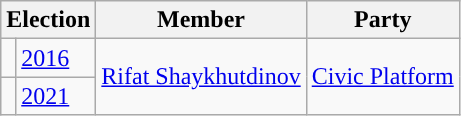<table class="wikitable">
<tr>
<th colspan="2">Election</th>
<th>Member</th>
<th>Party</th>
</tr>
<tr>
<td style="background-color: "></td>
<td><a href='#'>2016</a></td>
<td rowspan=2><a href='#'>Rifat Shaykhutdinov</a></td>
<td rowspan=2><a href='#'>Civic Platform</a></td>
</tr>
<tr>
<td style="background-color: "></td>
<td><a href='#'>2021</a></td>
</tr>
</table>
